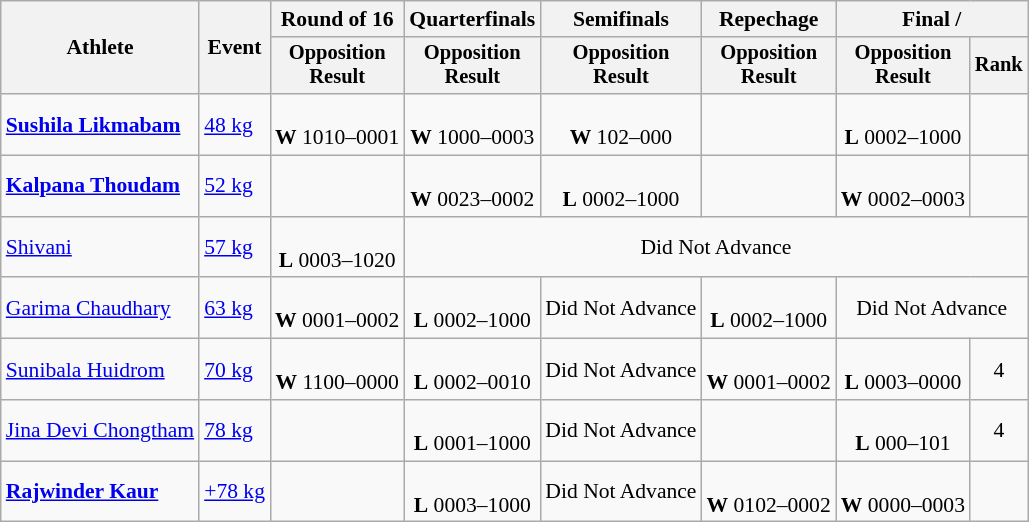<table class=wikitable style="text-align:center; font-size:90%">
<tr>
<th rowspan="2">Athlete</th>
<th rowspan="2">Event</th>
<th>Round of 16</th>
<th>Quarterfinals</th>
<th>Semifinals</th>
<th>Repechage</th>
<th colspan=2>Final / </th>
</tr>
<tr style="font-size:95%">
<th>Opposition<br>Result</th>
<th>Opposition<br>Result</th>
<th>Opposition<br>Result</th>
<th>Opposition<br>Result</th>
<th>Opposition<br>Result</th>
<th>Rank</th>
</tr>
<tr>
<td align=left><strong><a href='#'>Sushila Likmabam</a></strong></td>
<td align=left><a href='#'>48 kg</a></td>
<td><br><strong>W</strong> 1010–0001</td>
<td><br><strong>W</strong> 1000–0003</td>
<td><br><strong>W</strong> 102–000</td>
<td></td>
<td><br><strong>L</strong> 0002–1000</td>
<td></td>
</tr>
<tr>
<td align=left><strong><a href='#'>Kalpana Thoudam</a></strong></td>
<td align=left><a href='#'>52 kg</a></td>
<td></td>
<td><br><strong>W</strong> 0023–0002</td>
<td><br><strong>L</strong> 0002–1000</td>
<td></td>
<td><br><strong>W</strong> 0002–0003</td>
<td></td>
</tr>
<tr>
<td align=left><a href='#'>Shivani</a></td>
<td align=left><a href='#'>57 kg</a></td>
<td><br><strong>L</strong> 0003–1020</td>
<td colspan="5">Did Not Advance</td>
</tr>
<tr>
<td align=left><a href='#'>Garima Chaudhary</a></td>
<td align=left><a href='#'>63 kg</a></td>
<td><br><strong>W</strong> 0001–0002</td>
<td><br><strong>L</strong> 0002–1000</td>
<td>Did Not Advance</td>
<td><br><strong>L</strong> 0002–1000</td>
<td colspan="2">Did Not Advance</td>
</tr>
<tr>
<td align=left><a href='#'>Sunibala Huidrom</a></td>
<td align=left><a href='#'>70 kg</a></td>
<td><br><strong>W</strong> 1100–0000</td>
<td><br><strong>L</strong> 0002–0010</td>
<td>Did Not Advance</td>
<td><br><strong>W</strong> 0001–0002</td>
<td><br><strong>L</strong> 0003–0000</td>
<td>4</td>
</tr>
<tr>
<td align=left><a href='#'>Jina Devi Chongtham</a></td>
<td align=left><a href='#'>78 kg</a></td>
<td></td>
<td><br><strong>L</strong> 0001–1000</td>
<td>Did Not Advance</td>
<td></td>
<td><br><strong>L</strong> 000–101</td>
<td>4</td>
</tr>
<tr>
<td align=left><strong><a href='#'>Rajwinder Kaur</a></strong></td>
<td align=left><a href='#'>+78 kg</a></td>
<td></td>
<td><br><strong>L</strong> 0003–1000</td>
<td>Did Not Advance</td>
<td><br><strong>W</strong> 0102–0002</td>
<td><br><strong>W</strong> 0000–0003</td>
<td></td>
</tr>
</table>
